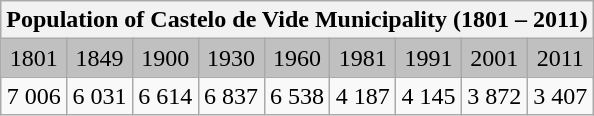<table class="wikitable">
<tr>
<th colspan="9">Population of Castelo de Vide Municipality (1801 – 2011)</th>
</tr>
<tr bgcolor="#C0C0C0">
<td align="center">1801</td>
<td align="center">1849</td>
<td align="center">1900</td>
<td align="center">1930</td>
<td align="center">1960</td>
<td align="center">1981</td>
<td align="center">1991</td>
<td align="center">2001</td>
<td align="center">2011</td>
</tr>
<tr>
<td align="center">7 006</td>
<td align="center">6 031</td>
<td align="center">6 614</td>
<td align="center">6 837</td>
<td align="center">6 538</td>
<td align="center">4 187</td>
<td align="center">4 145</td>
<td align="center">3 872</td>
<td align="center">3 407</td>
</tr>
</table>
